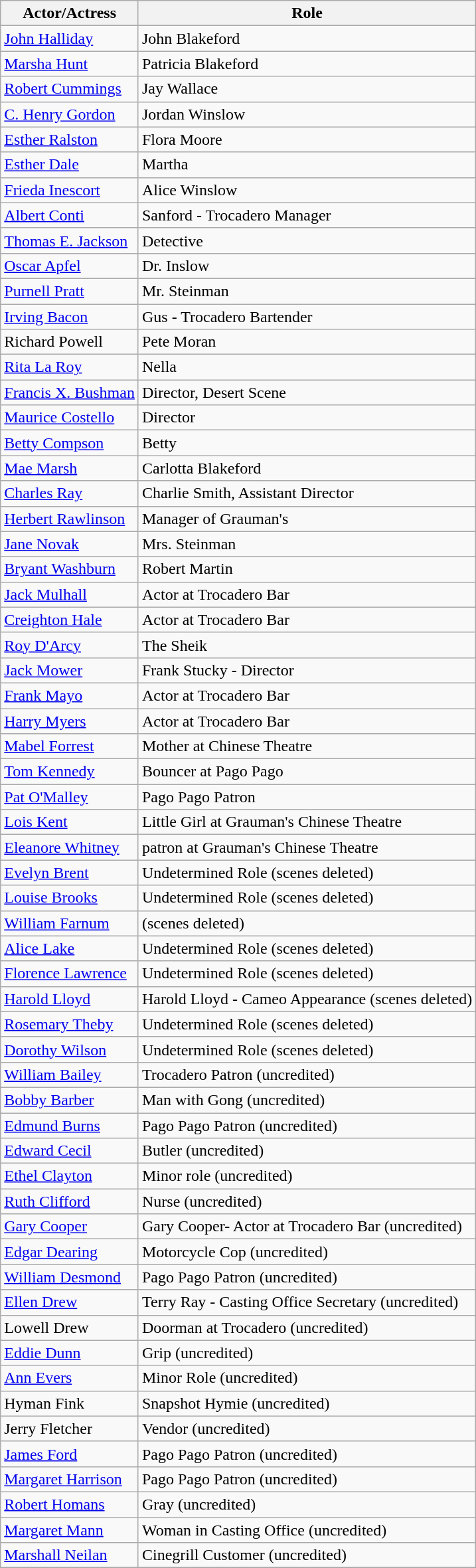<table class="wikitable">
<tr>
<th>Actor/Actress</th>
<th>Role</th>
</tr>
<tr>
<td><a href='#'>John Halliday</a></td>
<td>John Blakeford</td>
</tr>
<tr>
<td><a href='#'>Marsha Hunt</a></td>
<td>Patricia Blakeford</td>
</tr>
<tr>
<td><a href='#'>Robert Cummings</a></td>
<td>Jay Wallace</td>
</tr>
<tr>
<td><a href='#'>C. Henry Gordon</a></td>
<td>Jordan Winslow</td>
</tr>
<tr>
<td><a href='#'>Esther Ralston</a></td>
<td>Flora Moore</td>
</tr>
<tr>
<td><a href='#'>Esther Dale</a></td>
<td>Martha</td>
</tr>
<tr>
<td><a href='#'>Frieda Inescort</a></td>
<td>Alice Winslow</td>
</tr>
<tr>
<td><a href='#'>Albert Conti</a></td>
<td>Sanford - Trocadero Manager</td>
</tr>
<tr>
<td><a href='#'>Thomas E. Jackson</a></td>
<td>Detective</td>
</tr>
<tr>
<td><a href='#'>Oscar Apfel</a></td>
<td>Dr. Inslow</td>
</tr>
<tr>
<td><a href='#'>Purnell Pratt</a></td>
<td>Mr. Steinman</td>
</tr>
<tr>
<td><a href='#'>Irving Bacon</a></td>
<td>Gus - Trocadero Bartender</td>
</tr>
<tr>
<td>Richard Powell</td>
<td>Pete Moran</td>
</tr>
<tr>
<td><a href='#'>Rita La Roy</a></td>
<td>Nella</td>
</tr>
<tr>
<td><a href='#'>Francis X. Bushman</a></td>
<td>Director, Desert Scene</td>
</tr>
<tr>
<td><a href='#'>Maurice Costello</a></td>
<td>Director</td>
</tr>
<tr>
<td><a href='#'>Betty Compson</a></td>
<td>Betty</td>
</tr>
<tr>
<td><a href='#'>Mae Marsh</a></td>
<td>Carlotta Blakeford</td>
</tr>
<tr>
<td><a href='#'>Charles Ray</a></td>
<td>Charlie Smith, Assistant Director</td>
</tr>
<tr>
<td><a href='#'>Herbert Rawlinson</a></td>
<td>Manager of Grauman's</td>
</tr>
<tr>
<td><a href='#'>Jane Novak</a></td>
<td>Mrs. Steinman</td>
</tr>
<tr>
<td><a href='#'>Bryant Washburn</a></td>
<td>Robert Martin</td>
</tr>
<tr>
<td><a href='#'>Jack Mulhall</a></td>
<td>Actor at Trocadero Bar</td>
</tr>
<tr>
<td><a href='#'>Creighton Hale</a></td>
<td>Actor at Trocadero Bar</td>
</tr>
<tr>
<td><a href='#'>Roy D'Arcy</a></td>
<td>The Sheik</td>
</tr>
<tr>
<td><a href='#'>Jack Mower</a></td>
<td>Frank Stucky - Director</td>
</tr>
<tr>
<td><a href='#'>Frank Mayo</a></td>
<td>Actor at Trocadero Bar</td>
</tr>
<tr>
<td><a href='#'>Harry Myers</a></td>
<td>Actor at Trocadero Bar</td>
</tr>
<tr>
<td><a href='#'>Mabel Forrest</a></td>
<td>Mother at Chinese Theatre</td>
</tr>
<tr>
<td><a href='#'>Tom Kennedy</a></td>
<td>Bouncer at Pago Pago</td>
</tr>
<tr>
<td><a href='#'>Pat O'Malley</a></td>
<td>Pago Pago Patron</td>
</tr>
<tr>
<td><a href='#'>Lois Kent</a></td>
<td>Little Girl at Grauman's Chinese Theatre</td>
</tr>
<tr>
<td><a href='#'>Eleanore Whitney</a></td>
<td>patron at Grauman's Chinese Theatre</td>
</tr>
<tr>
<td><a href='#'>Evelyn Brent</a></td>
<td>Undetermined Role (scenes deleted)</td>
</tr>
<tr>
<td><a href='#'>Louise Brooks</a></td>
<td>Undetermined Role (scenes deleted)</td>
</tr>
<tr>
<td><a href='#'>William Farnum</a></td>
<td>(scenes deleted)</td>
</tr>
<tr>
<td><a href='#'>Alice Lake</a></td>
<td>Undetermined Role (scenes deleted)</td>
</tr>
<tr>
<td><a href='#'>Florence Lawrence</a></td>
<td>Undetermined Role (scenes deleted)</td>
</tr>
<tr>
<td><a href='#'>Harold Lloyd</a></td>
<td>Harold Lloyd - Cameo Appearance (scenes deleted)</td>
</tr>
<tr>
<td><a href='#'>Rosemary Theby</a></td>
<td>Undetermined Role (scenes deleted)</td>
</tr>
<tr>
<td><a href='#'>Dorothy Wilson</a></td>
<td>Undetermined Role (scenes deleted)</td>
</tr>
<tr>
<td><a href='#'>William Bailey</a></td>
<td>Trocadero Patron (uncredited)</td>
</tr>
<tr>
<td><a href='#'>Bobby Barber</a></td>
<td>Man with Gong (uncredited)</td>
</tr>
<tr>
<td><a href='#'>Edmund Burns</a></td>
<td>Pago Pago Patron (uncredited)</td>
</tr>
<tr>
<td><a href='#'>Edward Cecil</a></td>
<td>Butler (uncredited)</td>
</tr>
<tr>
<td><a href='#'>Ethel Clayton</a></td>
<td>Minor role (uncredited)</td>
</tr>
<tr>
<td><a href='#'>Ruth Clifford</a></td>
<td>Nurse (uncredited)</td>
</tr>
<tr>
<td><a href='#'>Gary Cooper</a></td>
<td>Gary Cooper- Actor at Trocadero Bar (uncredited)</td>
</tr>
<tr>
<td><a href='#'>Edgar Dearing</a></td>
<td>Motorcycle Cop (uncredited)</td>
</tr>
<tr>
<td><a href='#'>William Desmond</a></td>
<td>Pago Pago Patron (uncredited)</td>
</tr>
<tr>
<td><a href='#'>Ellen Drew</a></td>
<td>Terry Ray - Casting Office Secretary (uncredited)</td>
</tr>
<tr>
<td>Lowell Drew</td>
<td>Doorman at Trocadero (uncredited)</td>
</tr>
<tr>
<td><a href='#'>Eddie Dunn</a></td>
<td>Grip (uncredited)</td>
</tr>
<tr>
<td><a href='#'>Ann Evers</a></td>
<td>Minor Role (uncredited)</td>
</tr>
<tr>
<td>Hyman Fink</td>
<td>Snapshot Hymie (uncredited)</td>
</tr>
<tr>
<td>Jerry Fletcher</td>
<td>Vendor (uncredited)</td>
</tr>
<tr>
<td><a href='#'>James Ford</a></td>
<td>Pago Pago Patron (uncredited)</td>
</tr>
<tr>
<td><a href='#'>Margaret Harrison</a></td>
<td>Pago Pago Patron (uncredited)</td>
</tr>
<tr>
<td><a href='#'>Robert Homans</a></td>
<td>Gray (uncredited)</td>
</tr>
<tr>
<td><a href='#'>Margaret Mann</a></td>
<td>Woman in Casting Office (uncredited)</td>
</tr>
<tr>
<td><a href='#'>Marshall Neilan</a></td>
<td>Cinegrill Customer (uncredited)</td>
</tr>
<tr>
</tr>
</table>
